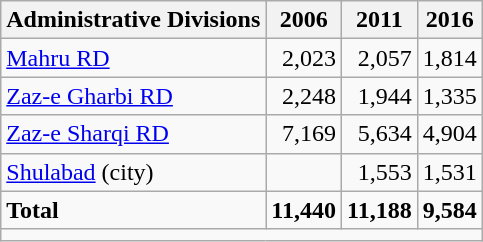<table class="wikitable">
<tr>
<th>Administrative Divisions</th>
<th>2006</th>
<th>2011</th>
<th>2016</th>
</tr>
<tr>
<td><a href='#'>Mahru RD</a></td>
<td style="text-align: right;">2,023</td>
<td style="text-align: right;">2,057</td>
<td style="text-align: right;">1,814</td>
</tr>
<tr>
<td><a href='#'>Zaz-e Gharbi RD</a></td>
<td style="text-align: right;">2,248</td>
<td style="text-align: right;">1,944</td>
<td style="text-align: right;">1,335</td>
</tr>
<tr>
<td><a href='#'>Zaz-e Sharqi RD</a></td>
<td style="text-align: right;">7,169</td>
<td style="text-align: right;">5,634</td>
<td style="text-align: right;">4,904</td>
</tr>
<tr>
<td><a href='#'>Shulabad</a> (city)</td>
<td style="text-align: right;"></td>
<td style="text-align: right;">1,553</td>
<td style="text-align: right;">1,531</td>
</tr>
<tr>
<td><strong>Total</strong></td>
<td style="text-align: right;"><strong>11,440</strong></td>
<td style="text-align: right;"><strong>11,188</strong></td>
<td style="text-align: right;"><strong>9,584</strong></td>
</tr>
<tr>
<td colspan=4></td>
</tr>
</table>
